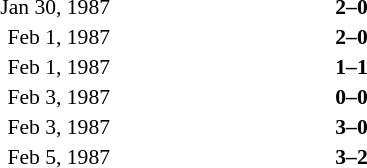<table width=100% cellspacing=1 style=font-size:90%>
<tr>
<th width=120></th>
<th width=120></th>
<th width=70></th>
<th width=120></th>
<th></th>
</tr>
<tr>
<td align=right>Jan 30, 1987</td>
<td align=right><strong></strong></td>
<td align=center><strong>2–0</strong></td>
<td><strong></strong></td>
</tr>
<tr>
<td align=right>Feb 1, 1987</td>
<td align=right><strong></strong></td>
<td align=center><strong>2–0</strong></td>
<td><strong></strong></td>
</tr>
<tr>
<td align=right>Feb 1, 1987</td>
<td align=right><strong></strong></td>
<td align=center><strong>1–1</strong></td>
<td><strong></strong></td>
</tr>
<tr>
<td align=right>Feb 3, 1987</td>
<td align=right><strong></strong></td>
<td align=center><strong>0–0</strong></td>
<td><strong></strong></td>
</tr>
<tr>
<td align=right>Feb 3, 1987</td>
<td align=right><strong></strong></td>
<td align=center><strong>3–0</strong></td>
<td><strong></strong></td>
</tr>
<tr>
<td align=right>Feb 5, 1987</td>
<td align=right><strong></strong></td>
<td align=center><strong>3–2</strong></td>
<td><strong></strong></td>
</tr>
</table>
